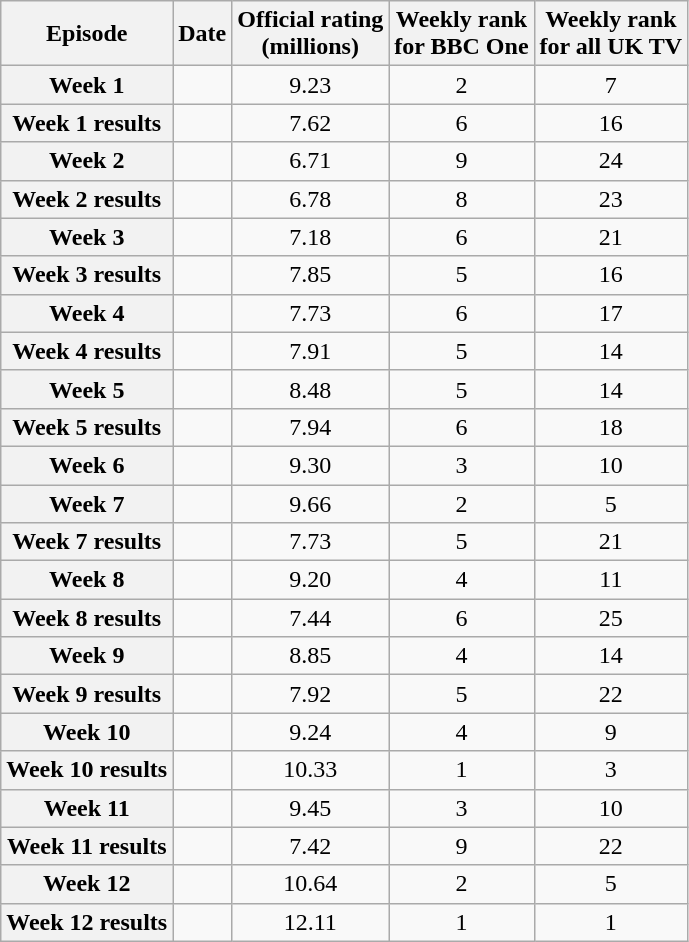<table class="wikitable sortable" style="text-align:center">
<tr>
<th scope="col">Episode</th>
<th scope="col">Date</th>
<th scope="col">Official rating<br>(millions)</th>
<th scope="col">Weekly rank<br>for BBC One</th>
<th scope="col">Weekly rank<br>for all UK TV</th>
</tr>
<tr>
<th scope="row">Week 1</th>
<td></td>
<td>9.23</td>
<td>2</td>
<td>7</td>
</tr>
<tr>
<th scope="row">Week 1 results</th>
<td></td>
<td>7.62</td>
<td>6</td>
<td>16</td>
</tr>
<tr>
<th scope="row">Week 2</th>
<td></td>
<td>6.71</td>
<td>9</td>
<td>24</td>
</tr>
<tr>
<th scope="row">Week 2 results</th>
<td></td>
<td>6.78</td>
<td>8</td>
<td>23</td>
</tr>
<tr>
<th scope="row">Week 3</th>
<td></td>
<td>7.18</td>
<td>6</td>
<td>21</td>
</tr>
<tr>
<th scope="row">Week 3 results</th>
<td></td>
<td>7.85</td>
<td>5</td>
<td>16</td>
</tr>
<tr>
<th scope="row">Week 4</th>
<td></td>
<td>7.73</td>
<td>6</td>
<td>17</td>
</tr>
<tr>
<th scope=”row”>Week 4 results</th>
<td></td>
<td>7.91</td>
<td>5</td>
<td>14</td>
</tr>
<tr>
<th scope="row">Week 5</th>
<td></td>
<td>8.48</td>
<td>5</td>
<td>14</td>
</tr>
<tr>
<th scope="row">Week 5 results</th>
<td></td>
<td>7.94</td>
<td>6</td>
<td>18</td>
</tr>
<tr>
<th scope="row">Week 6</th>
<td></td>
<td>9.30</td>
<td>3</td>
<td>10</td>
</tr>
<tr>
<th scope="row">Week 7</th>
<td></td>
<td>9.66</td>
<td>2</td>
<td>5</td>
</tr>
<tr>
<th scope="row">Week 7 results</th>
<td></td>
<td>7.73</td>
<td>5</td>
<td>21</td>
</tr>
<tr>
<th scope="row">Week 8</th>
<td></td>
<td>9.20</td>
<td>4</td>
<td>11</td>
</tr>
<tr>
<th scope="row">Week 8 results</th>
<td></td>
<td>7.44</td>
<td>6</td>
<td>25</td>
</tr>
<tr>
<th scope="row">Week 9</th>
<td></td>
<td>8.85</td>
<td>4</td>
<td>14</td>
</tr>
<tr>
<th scope="row">Week 9 results</th>
<td></td>
<td>7.92</td>
<td>5</td>
<td>22</td>
</tr>
<tr>
<th scope="row">Week 10</th>
<td></td>
<td>9.24</td>
<td>4</td>
<td>9</td>
</tr>
<tr>
<th scope="row">Week 10 results</th>
<td></td>
<td>10.33</td>
<td>1</td>
<td>3</td>
</tr>
<tr>
<th scope="row">Week 11</th>
<td></td>
<td>9.45</td>
<td>3</td>
<td>10</td>
</tr>
<tr>
<th scope="row">Week 11 results</th>
<td></td>
<td>7.42</td>
<td>9</td>
<td>22</td>
</tr>
<tr>
<th scope="row">Week 12</th>
<td></td>
<td>10.64</td>
<td>2</td>
<td>5</td>
</tr>
<tr>
<th scope="row">Week 12 results</th>
<td></td>
<td>12.11</td>
<td>1</td>
<td>1</td>
</tr>
</table>
